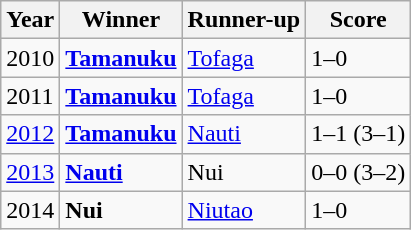<table class="wikitable">
<tr>
<th>Year</th>
<th>Winner</th>
<th>Runner-up</th>
<th>Score</th>
</tr>
<tr>
<td>2010</td>
<td><strong><a href='#'>Tamanuku</a></strong></td>
<td><a href='#'>Tofaga</a></td>
<td>1–0</td>
</tr>
<tr>
<td>2011</td>
<td><strong><a href='#'>Tamanuku</a></strong></td>
<td><a href='#'>Tofaga</a></td>
<td>1–0</td>
</tr>
<tr>
<td><a href='#'>2012</a></td>
<td><strong><a href='#'>Tamanuku</a></strong></td>
<td><a href='#'>Nauti</a></td>
<td>1–1 (3–1)</td>
</tr>
<tr>
<td><a href='#'>2013</a></td>
<td><strong><a href='#'>Nauti</a></strong></td>
<td>Nui</td>
<td>0–0 (3–2)</td>
</tr>
<tr>
<td>2014</td>
<td><strong>Nui</strong></td>
<td><a href='#'>Niutao</a></td>
<td>1–0</td>
</tr>
</table>
